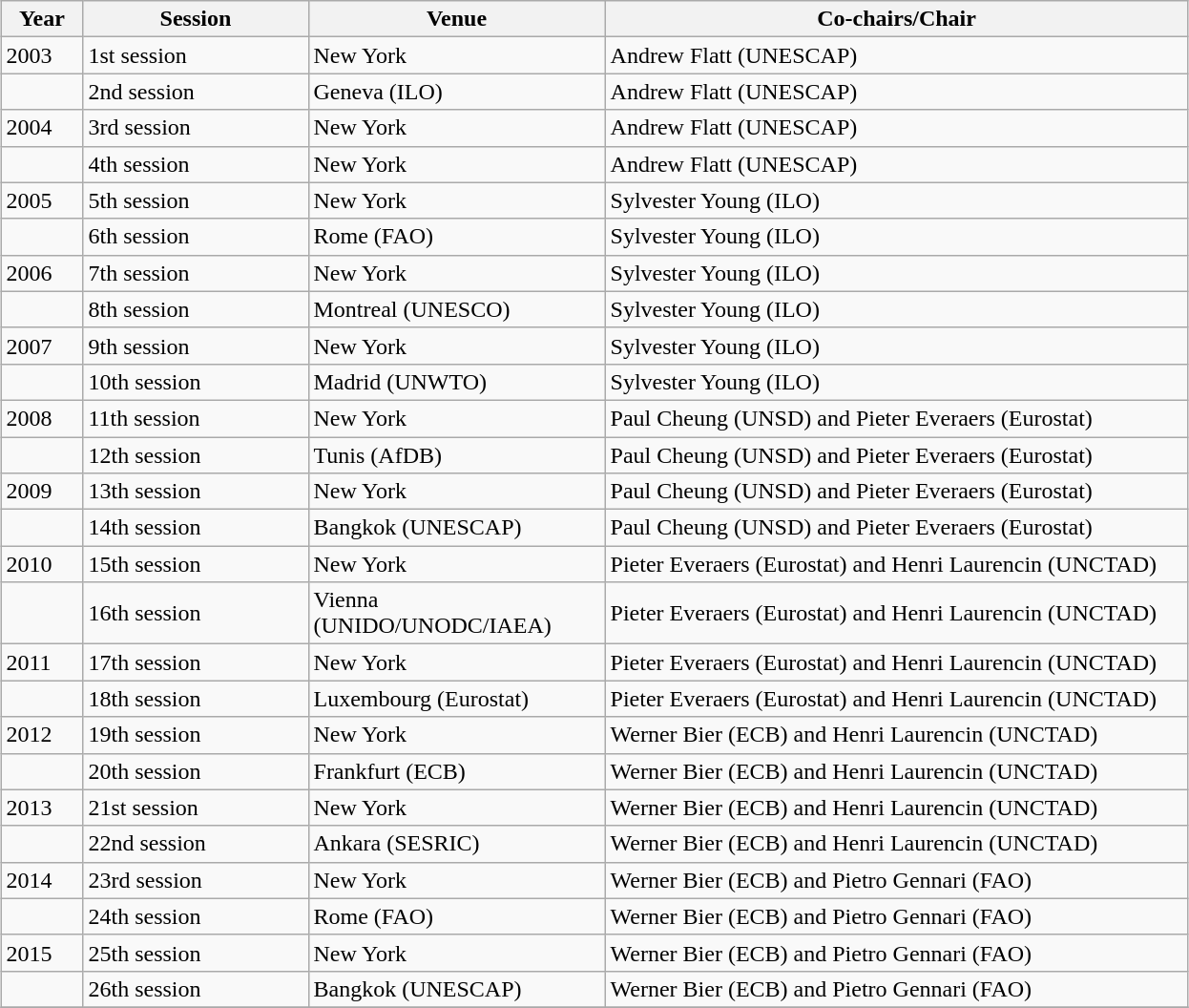<table class="wikitable" style="margin:1em auto;">
<tr>
<th width=50>Year</th>
<th width=150>Session</th>
<th Width=200>Venue</th>
<th width=400>Co-chairs/Chair</th>
</tr>
<tr>
<td>2003</td>
<td>1st session</td>
<td>New York</td>
<td>Andrew Flatt (UNESCAP)</td>
</tr>
<tr>
<td></td>
<td>2nd session</td>
<td>Geneva (ILO)</td>
<td>Andrew Flatt (UNESCAP)</td>
</tr>
<tr>
<td>2004</td>
<td>3rd session</td>
<td>New York</td>
<td>Andrew Flatt (UNESCAP)</td>
</tr>
<tr>
<td></td>
<td>4th session</td>
<td>New York</td>
<td>Andrew Flatt (UNESCAP)</td>
</tr>
<tr>
<td>2005</td>
<td>5th session</td>
<td>New York</td>
<td>Sylvester Young (ILO)</td>
</tr>
<tr>
<td></td>
<td>6th session</td>
<td>Rome (FAO)</td>
<td>Sylvester Young (ILO)</td>
</tr>
<tr>
<td>2006</td>
<td>7th session</td>
<td>New York</td>
<td>Sylvester Young (ILO)</td>
</tr>
<tr>
<td></td>
<td>8th session</td>
<td>Montreal (UNESCO)</td>
<td>Sylvester Young (ILO)</td>
</tr>
<tr>
<td>2007</td>
<td>9th session</td>
<td>New York</td>
<td>Sylvester Young (ILO)</td>
</tr>
<tr>
<td></td>
<td>10th session</td>
<td>Madrid (UNWTO)</td>
<td>Sylvester Young (ILO)</td>
</tr>
<tr>
<td>2008</td>
<td>11th session</td>
<td>New York</td>
<td>Paul Cheung (UNSD) and Pieter Everaers (Eurostat)</td>
</tr>
<tr>
<td></td>
<td>12th session</td>
<td>Tunis (AfDB)</td>
<td>Paul Cheung (UNSD) and Pieter Everaers (Eurostat)</td>
</tr>
<tr>
<td>2009</td>
<td>13th session</td>
<td>New York</td>
<td>Paul Cheung (UNSD) and Pieter Everaers (Eurostat)</td>
</tr>
<tr>
<td></td>
<td>14th session</td>
<td>Bangkok (UNESCAP)</td>
<td>Paul Cheung (UNSD) and Pieter Everaers (Eurostat)</td>
</tr>
<tr>
<td>2010</td>
<td>15th session</td>
<td>New York</td>
<td>Pieter Everaers (Eurostat) and Henri Laurencin (UNCTAD)</td>
</tr>
<tr>
<td></td>
<td>16th session</td>
<td>Vienna (UNIDO/UNODC/IAEA)</td>
<td>Pieter Everaers (Eurostat) and Henri Laurencin (UNCTAD)</td>
</tr>
<tr>
<td>2011</td>
<td>17th session</td>
<td>New York</td>
<td>Pieter Everaers (Eurostat) and Henri Laurencin (UNCTAD)</td>
</tr>
<tr>
<td></td>
<td>18th session</td>
<td>Luxembourg (Eurostat)</td>
<td>Pieter Everaers (Eurostat) and Henri Laurencin (UNCTAD)</td>
</tr>
<tr>
<td>2012</td>
<td>19th session</td>
<td>New York</td>
<td>Werner Bier (ECB) and Henri Laurencin (UNCTAD)</td>
</tr>
<tr>
<td></td>
<td>20th session</td>
<td>Frankfurt (ECB)</td>
<td>Werner Bier (ECB) and Henri Laurencin (UNCTAD)</td>
</tr>
<tr>
<td>2013</td>
<td>21st session</td>
<td>New York</td>
<td>Werner Bier (ECB) and Henri Laurencin (UNCTAD)</td>
</tr>
<tr>
<td></td>
<td>22nd session</td>
<td>Ankara (SESRIC)</td>
<td>Werner Bier (ECB) and Henri Laurencin (UNCTAD)</td>
</tr>
<tr>
<td>2014</td>
<td>23rd session</td>
<td>New York</td>
<td>Werner Bier (ECB) and Pietro Gennari (FAO)</td>
</tr>
<tr>
<td></td>
<td>24th session</td>
<td>Rome (FAO)</td>
<td>Werner Bier (ECB) and Pietro Gennari (FAO)</td>
</tr>
<tr>
<td>2015</td>
<td>25th session</td>
<td>New York</td>
<td>Werner Bier (ECB) and Pietro Gennari (FAO)</td>
</tr>
<tr>
<td></td>
<td>26th session</td>
<td>Bangkok (UNESCAP)</td>
<td>Werner Bier (ECB) and Pietro Gennari (FAO)</td>
</tr>
<tr>
</tr>
</table>
